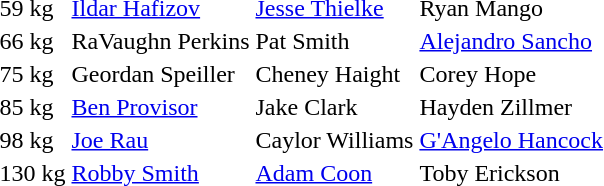<table>
<tr>
<td rowspan=1>59 kg</td>
<td rowspan=1> <a href='#'>Ildar Hafizov</a></td>
<td rowspan=1> <a href='#'>Jesse Thielke</a></td>
<td> Ryan Mango</td>
</tr>
<tr>
<td rowspan=1>66 kg</td>
<td rowspan=1> RaVaughn Perkins</td>
<td rowspan=1> Pat Smith</td>
<td> <a href='#'>Alejandro Sancho</a></td>
</tr>
<tr>
<td rowspan=1>75 kg</td>
<td rowspan=1> Geordan Speiller</td>
<td rowspan=1> Cheney Haight</td>
<td> Corey Hope</td>
</tr>
<tr>
<td rowspan=1>85 kg</td>
<td rowspan=1> <a href='#'>Ben Provisor</a></td>
<td rowspan=1> Jake Clark</td>
<td> Hayden Zillmer</td>
</tr>
<tr>
<td rowspan=1>98 kg</td>
<td rowspan=1> <a href='#'>Joe Rau</a></td>
<td rowspan=1> Caylor Williams</td>
<td> <a href='#'>G'Angelo Hancock</a></td>
</tr>
<tr>
<td rowspan=1>130 kg</td>
<td rowspan=1> <a href='#'>Robby Smith</a></td>
<td rowspan=1> <a href='#'>Adam Coon</a></td>
<td> Toby Erickson</td>
</tr>
</table>
